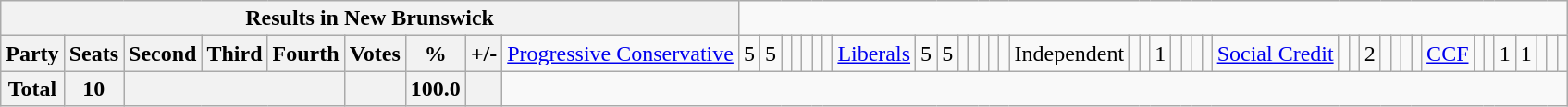<table class="wikitable">
<tr>
<th colspan=10>Results in New Brunswick</th>
</tr>
<tr>
<th colspan=2>Party</th>
<th>Seats</th>
<th>Second</th>
<th>Third</th>
<th>Fourth</th>
<th>Votes</th>
<th>%</th>
<th>+/-<br></th>
<td><a href='#'>Progressive Conservative</a></td>
<td align="right">5</td>
<td align="right">5</td>
<td align="right"></td>
<td align="right"></td>
<td align="right"></td>
<td align="right"></td>
<td align="right"><br></td>
<td><a href='#'>Liberals</a></td>
<td align="right">5</td>
<td align="right">5</td>
<td align="right"></td>
<td align="right"></td>
<td align="right"></td>
<td align="right"></td>
<td align="right"><br></td>
<td>Independent</td>
<td align="right"></td>
<td align="right"></td>
<td align="right">1</td>
<td align="right"></td>
<td align="right"></td>
<td align="right"></td>
<td align="right"><br></td>
<td><a href='#'>Social Credit</a></td>
<td align="right"></td>
<td align="right"></td>
<td align="right">2</td>
<td align="right"></td>
<td align="right"></td>
<td align="right"></td>
<td align="right"><br></td>
<td><a href='#'>CCF</a></td>
<td align="right"></td>
<td align="right"></td>
<td align="right">1</td>
<td align="right">1</td>
<td align="right"></td>
<td align="right"></td>
<td align="right"></td>
</tr>
<tr>
<th colspan="2">Total</th>
<th>10</th>
<th colspan="3"></th>
<th></th>
<th>100.0</th>
<th></th>
</tr>
</table>
